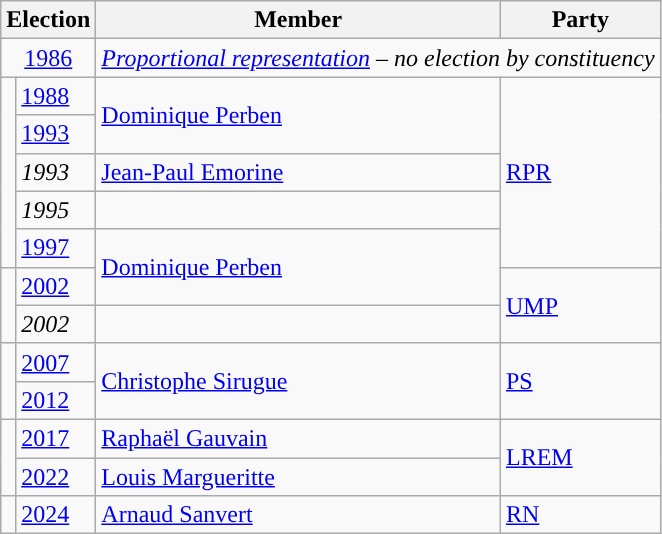<table class="wikitable">
<tr>
<th colspan="2">Election</th>
<th>Member</th>
<th>Party</th>
</tr>
<tr>
<td colspan="2" align="center"><a href='#'>1986</a></td>
<td colspan="2"><em><a href='#'>Proportional representation</a> – no election by constituency</em></td>
</tr>
<tr>
<td rowspan="5" style="background-color: "></td>
<td><a href='#'>1988</a></td>
<td rowspan="2"><a href='#'>Dominique Perben</a></td>
<td rowspan="5"><a href='#'>RPR</a></td>
</tr>
<tr>
<td><a href='#'>1993</a></td>
</tr>
<tr>
<td><em>1993</em></td>
<td><a href='#'>Jean-Paul Emorine</a></td>
</tr>
<tr>
<td><em>1995</em></td>
<td></td>
</tr>
<tr>
<td><a href='#'>1997</a></td>
<td rowspan="2"><a href='#'>Dominique Perben</a></td>
</tr>
<tr>
<td rowspan="2" style="background-color: "></td>
<td><a href='#'>2002</a></td>
<td rowspan="2"><a href='#'>UMP</a></td>
</tr>
<tr>
<td><em>2002</em></td>
<td></td>
</tr>
<tr>
<td rowspan="2" style="background-color: "></td>
<td><a href='#'>2007</a></td>
<td rowspan="2"><a href='#'>Christophe Sirugue</a></td>
<td rowspan="2"><a href='#'>PS</a></td>
</tr>
<tr>
<td><a href='#'>2012</a></td>
</tr>
<tr>
<td rowspan="2" style="background-color: "></td>
<td><a href='#'>2017</a></td>
<td><a href='#'>Raphaël Gauvain</a></td>
<td rowspan="2"><a href='#'>LREM</a></td>
</tr>
<tr>
<td><a href='#'>2022</a></td>
<td><a href='#'>Louis Margueritte</a></td>
</tr>
<tr>
<td style="background-color: "></td>
<td><a href='#'>2024</a></td>
<td><a href='#'>Arnaud Sanvert</a></td>
<td><a href='#'>RN</a></td>
</tr>
</table>
